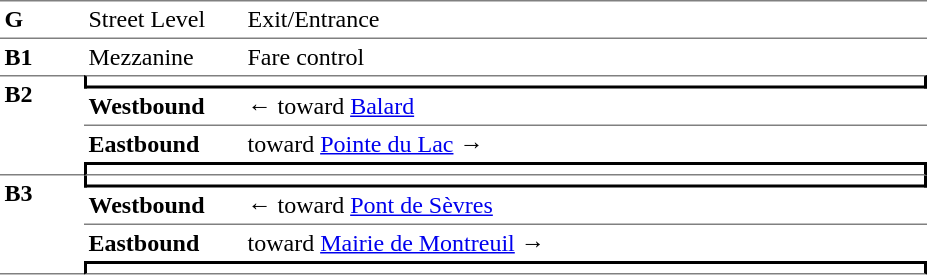<table border=0 cellspacing=0 cellpadding=3>
<tr>
<td style="border-top:solid 1px gray;" width=50 valign=top><strong>G</strong></td>
<td style="border-top:solid 1px gray;" width=100 valign=top>Street Level</td>
<td style="border-top:solid 1px gray;" width=450 valign=top>Exit/Entrance</td>
</tr>
<tr>
<td style="border-top:solid 1px gray;" width=50 valign=top><strong>B1</strong></td>
<td style="border-top:solid 1px gray;" width=100 valign=top>Mezzanine</td>
<td style="border-top:solid 1px gray;" width=450 valign=top>Fare control</td>
</tr>
<tr>
<td style="border-top:solid 1px gray;border-bottom:solid 1px gray;" width=50 rowspan=4 valign=top><strong>B2</strong></td>
<td style="border-top:solid 1px gray;border-right:solid 2px black;border-left:solid 2px black;border-bottom:solid 2px black;text-align:center;" colspan=2></td>
</tr>
<tr>
<td style="border-bottom:solid 1px gray;" width=100><strong>Westbound</strong></td>
<td style="border-bottom:solid 1px gray;" width=390>←   toward <a href='#'>Balard</a> </td>
</tr>
<tr>
<td><strong>Eastbound</strong></td>
<td>   toward <a href='#'>Pointe du Lac</a>  →</td>
</tr>
<tr>
<td style="border-top:solid 2px black;border-right:solid 2px black;border-left:solid 2px black;border-bottom:solid 1px gray;text-align:center;" colspan=2></td>
</tr>
<tr>
<td style="border-bottom:solid 1px gray;" width=50 rowspan=4 valign=top><strong>B3</strong></td>
<td style="border-right:solid 2px black;border-left:solid 2px black;border-bottom:solid 2px black;text-align:center;" colspan=2></td>
</tr>
<tr>
<td style="border-bottom:solid 1px gray;" width=100><strong>Westbound</strong></td>
<td style="border-bottom:solid 1px gray;" width=390>←   toward <a href='#'>Pont de Sèvres</a> </td>
</tr>
<tr>
<td><strong>Eastbound</strong></td>
<td>   toward <a href='#'>Mairie de Montreuil</a>  →</td>
</tr>
<tr>
<td style="border-top:solid 2px black;border-right:solid 2px black;border-left:solid 2px black;border-bottom:solid 1px gray;text-align:center;" colspan=2></td>
</tr>
</table>
